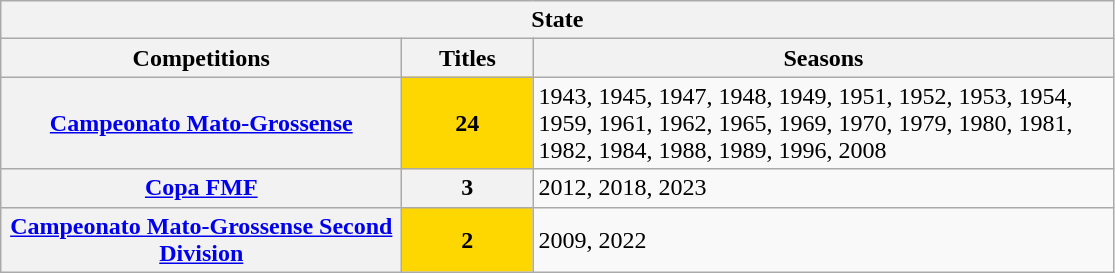<table class="wikitable">
<tr>
<th colspan="3">State</th>
</tr>
<tr>
<th style="width:260px">Competitions</th>
<th style="width:80px">Titles</th>
<th style="width:380px">Seasons</th>
</tr>
<tr>
<th style="text-align:center"><a href='#'>Campeonato Mato-Grossense</a></th>
<td bgcolor="gold" style="text-align:center"><strong>24</strong></td>
<td align="left">1943, 1945, 1947, 1948, 1949, 1951, 1952, 1953, 1954, 1959, 1961, 1962, 1965, 1969, 1970, 1979, 1980, 1981, 1982, 1984, 1988, 1989, 1996, 2008</td>
</tr>
<tr>
<th style="text-align:center"><a href='#'>Copa FMF</a></th>
<th style="text-align:center"><strong>3</strong></th>
<td align="left">2012, 2018, 2023</td>
</tr>
<tr>
<th style="text-align:center"><a href='#'>Campeonato Mato-Grossense Second Division</a></th>
<td bgcolor="gold" style="text-align:center"><strong>2</strong></td>
<td align="left">2009, 2022</td>
</tr>
</table>
